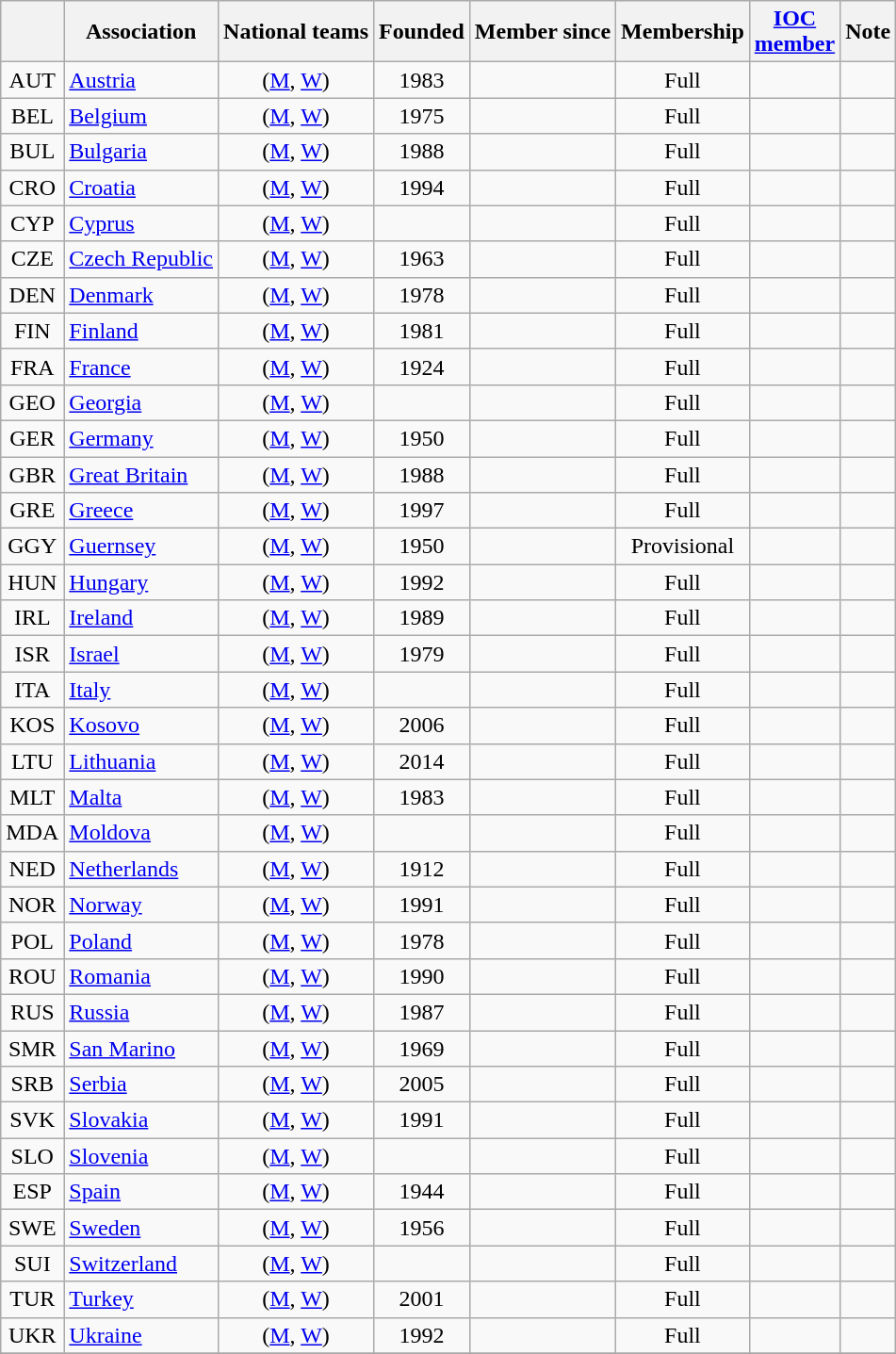<table class="wikitable sortable" style="text-align:center;">
<tr>
<th></th>
<th>Association</th>
<th>National teams</th>
<th>Founded</th>
<th>Member since</th>
<th>Membership</th>
<th><a href='#'>IOC</a> <br> <a href='#'>member</a></th>
<th>Note</th>
</tr>
<tr>
<td>AUT</td>
<td style="text-align:left;"> <a href='#'>Austria</a></td>
<td>(<a href='#'>M</a>, <a href='#'>W</a>)</td>
<td>1983</td>
<td></td>
<td>Full</td>
<td></td>
<td></td>
</tr>
<tr>
<td>BEL</td>
<td style="text-align:left;"> <a href='#'>Belgium</a></td>
<td>(<a href='#'>M</a>, <a href='#'>W</a>)</td>
<td>1975</td>
<td></td>
<td>Full</td>
<td></td>
<td></td>
</tr>
<tr>
<td>BUL</td>
<td style="text-align:left;"> <a href='#'>Bulgaria</a></td>
<td>(<a href='#'>M</a>, <a href='#'>W</a>)</td>
<td>1988</td>
<td></td>
<td>Full</td>
<td></td>
<td></td>
</tr>
<tr>
<td>CRO</td>
<td style="text-align:left;"> <a href='#'>Croatia</a></td>
<td>(<a href='#'>M</a>, <a href='#'>W</a>)</td>
<td>1994</td>
<td></td>
<td>Full</td>
<td></td>
<td></td>
</tr>
<tr>
<td>CYP</td>
<td style="text-align:left;"> <a href='#'>Cyprus</a></td>
<td>(<a href='#'>M</a>, <a href='#'>W</a>)</td>
<td></td>
<td></td>
<td>Full</td>
<td></td>
<td></td>
</tr>
<tr>
<td>CZE</td>
<td style="text-align:left;"> <a href='#'>Czech Republic</a></td>
<td>(<a href='#'>M</a>, <a href='#'>W</a>)</td>
<td>1963</td>
<td></td>
<td>Full</td>
<td></td>
<td></td>
</tr>
<tr>
<td>DEN</td>
<td style="text-align:left;"> <a href='#'>Denmark</a></td>
<td>(<a href='#'>M</a>, <a href='#'>W</a>)</td>
<td>1978</td>
<td></td>
<td>Full</td>
<td></td>
<td></td>
</tr>
<tr>
<td>FIN</td>
<td style="text-align:left;"> <a href='#'>Finland</a></td>
<td>(<a href='#'>M</a>, <a href='#'>W</a>)</td>
<td>1981</td>
<td></td>
<td>Full</td>
<td></td>
<td></td>
</tr>
<tr>
<td>FRA</td>
<td style="text-align:left;"> <a href='#'>France</a></td>
<td>(<a href='#'>M</a>, <a href='#'>W</a>)</td>
<td>1924</td>
<td></td>
<td>Full</td>
<td></td>
<td></td>
</tr>
<tr>
<td>GEO</td>
<td style="text-align:left;"> <a href='#'>Georgia</a></td>
<td>(<a href='#'>M</a>, <a href='#'>W</a>)</td>
<td></td>
<td></td>
<td>Full</td>
<td></td>
<td></td>
</tr>
<tr>
<td>GER</td>
<td style="text-align:left;"> <a href='#'>Germany</a></td>
<td>(<a href='#'>M</a>, <a href='#'>W</a>)</td>
<td>1950</td>
<td></td>
<td>Full</td>
<td></td>
<td></td>
</tr>
<tr>
<td>GBR</td>
<td style="text-align:left;"> <a href='#'>Great Britain</a></td>
<td>(<a href='#'>M</a>, <a href='#'>W</a>)</td>
<td>1988</td>
<td></td>
<td>Full</td>
<td></td>
<td></td>
</tr>
<tr>
<td>GRE</td>
<td style="text-align:left;"> <a href='#'>Greece</a></td>
<td>(<a href='#'>M</a>, <a href='#'>W</a>)</td>
<td>1997</td>
<td></td>
<td>Full</td>
<td></td>
<td></td>
</tr>
<tr>
<td>GGY</td>
<td style="text-align:left;"> <a href='#'>Guernsey</a></td>
<td>(<a href='#'>M</a>, <a href='#'>W</a>)</td>
<td>1950</td>
<td></td>
<td>Provisional</td>
<td></td>
<td></td>
</tr>
<tr>
<td>HUN</td>
<td style="text-align:left;"> <a href='#'>Hungary</a></td>
<td>(<a href='#'>M</a>, <a href='#'>W</a>)</td>
<td>1992</td>
<td></td>
<td>Full</td>
<td></td>
<td></td>
</tr>
<tr>
<td>IRL</td>
<td style="text-align:left;"> <a href='#'>Ireland</a></td>
<td>(<a href='#'>M</a>, <a href='#'>W</a>)</td>
<td>1989</td>
<td></td>
<td>Full</td>
<td></td>
<td></td>
</tr>
<tr>
<td>ISR</td>
<td style="text-align:left;"> <a href='#'>Israel</a></td>
<td>(<a href='#'>M</a>, <a href='#'>W</a>)</td>
<td>1979</td>
<td></td>
<td>Full</td>
<td></td>
<td></td>
</tr>
<tr>
<td>ITA</td>
<td style="text-align:left;"> <a href='#'>Italy</a></td>
<td>(<a href='#'>M</a>, <a href='#'>W</a>)</td>
<td></td>
<td></td>
<td>Full</td>
<td></td>
<td></td>
</tr>
<tr>
<td>KOS</td>
<td style="text-align:left;"> <a href='#'>Kosovo</a></td>
<td>(<a href='#'>M</a>, <a href='#'>W</a>)</td>
<td>2006</td>
<td></td>
<td>Full</td>
<td></td>
<td></td>
</tr>
<tr>
<td>LTU</td>
<td style="text-align:left;"> <a href='#'>Lithuania</a></td>
<td>(<a href='#'>M</a>, <a href='#'>W</a>)</td>
<td>2014</td>
<td></td>
<td>Full</td>
<td></td>
<td></td>
</tr>
<tr>
<td>MLT</td>
<td style="text-align:left;"> <a href='#'>Malta</a></td>
<td>(<a href='#'>M</a>, <a href='#'>W</a>)</td>
<td>1983</td>
<td></td>
<td>Full</td>
<td></td>
<td></td>
</tr>
<tr>
<td>MDA</td>
<td style="text-align:left;"> <a href='#'>Moldova</a></td>
<td>(<a href='#'>M</a>, <a href='#'>W</a>)</td>
<td></td>
<td></td>
<td>Full</td>
<td></td>
<td></td>
</tr>
<tr>
<td>NED</td>
<td style="text-align:left;"> <a href='#'>Netherlands</a></td>
<td>(<a href='#'>M</a>, <a href='#'>W</a>)</td>
<td>1912</td>
<td></td>
<td>Full</td>
<td></td>
<td></td>
</tr>
<tr>
<td>NOR</td>
<td style="text-align:left;"> <a href='#'>Norway</a></td>
<td>(<a href='#'>M</a>, <a href='#'>W</a>)</td>
<td>1991</td>
<td></td>
<td>Full</td>
<td></td>
<td></td>
</tr>
<tr>
<td>POL</td>
<td style="text-align:left;"> <a href='#'>Poland</a></td>
<td>(<a href='#'>M</a>, <a href='#'>W</a>)</td>
<td>1978</td>
<td></td>
<td>Full</td>
<td></td>
<td></td>
</tr>
<tr>
<td>ROU</td>
<td style="text-align:left;"> <a href='#'>Romania</a></td>
<td>(<a href='#'>M</a>, <a href='#'>W</a>)</td>
<td>1990</td>
<td></td>
<td>Full</td>
<td></td>
<td></td>
</tr>
<tr>
<td>RUS</td>
<td style="text-align:left;"> <a href='#'>Russia</a></td>
<td>(<a href='#'>M</a>, <a href='#'>W</a>)</td>
<td>1987</td>
<td></td>
<td>Full</td>
<td></td>
<td></td>
</tr>
<tr>
<td>SMR</td>
<td style="text-align:left;"> <a href='#'>San Marino</a></td>
<td>(<a href='#'>M</a>, <a href='#'>W</a>)</td>
<td>1969</td>
<td></td>
<td>Full</td>
<td></td>
<td></td>
</tr>
<tr>
<td>SRB</td>
<td style="text-align:left;"> <a href='#'>Serbia</a></td>
<td>(<a href='#'>M</a>, <a href='#'>W</a>)</td>
<td>2005</td>
<td></td>
<td>Full</td>
<td></td>
<td></td>
</tr>
<tr>
<td>SVK</td>
<td style="text-align:left;"> <a href='#'>Slovakia</a></td>
<td>(<a href='#'>M</a>, <a href='#'>W</a>)</td>
<td>1991</td>
<td></td>
<td>Full</td>
<td></td>
<td></td>
</tr>
<tr>
<td>SLO</td>
<td style="text-align:left;"> <a href='#'>Slovenia</a></td>
<td>(<a href='#'>M</a>, <a href='#'>W</a>)</td>
<td></td>
<td></td>
<td>Full</td>
<td></td>
<td></td>
</tr>
<tr>
<td>ESP</td>
<td style="text-align:left;"> <a href='#'>Spain</a></td>
<td>(<a href='#'>M</a>, <a href='#'>W</a>)</td>
<td>1944</td>
<td></td>
<td>Full</td>
<td></td>
<td></td>
</tr>
<tr>
<td>SWE</td>
<td style="text-align:left;"> <a href='#'>Sweden</a></td>
<td>(<a href='#'>M</a>, <a href='#'>W</a>)</td>
<td>1956</td>
<td></td>
<td>Full</td>
<td></td>
<td></td>
</tr>
<tr>
<td>SUI</td>
<td style="text-align:left;"> <a href='#'>Switzerland</a></td>
<td>(<a href='#'>M</a>, <a href='#'>W</a>)</td>
<td></td>
<td></td>
<td>Full</td>
<td></td>
<td></td>
</tr>
<tr>
<td>TUR</td>
<td style="text-align:left;"> <a href='#'>Turkey</a></td>
<td>(<a href='#'>M</a>, <a href='#'>W</a>)</td>
<td>2001</td>
<td></td>
<td>Full</td>
<td></td>
<td></td>
</tr>
<tr>
<td>UKR</td>
<td style="text-align:left;"> <a href='#'>Ukraine</a></td>
<td>(<a href='#'>M</a>, <a href='#'>W</a>)</td>
<td>1992</td>
<td></td>
<td>Full</td>
<td></td>
<td></td>
</tr>
<tr>
</tr>
</table>
